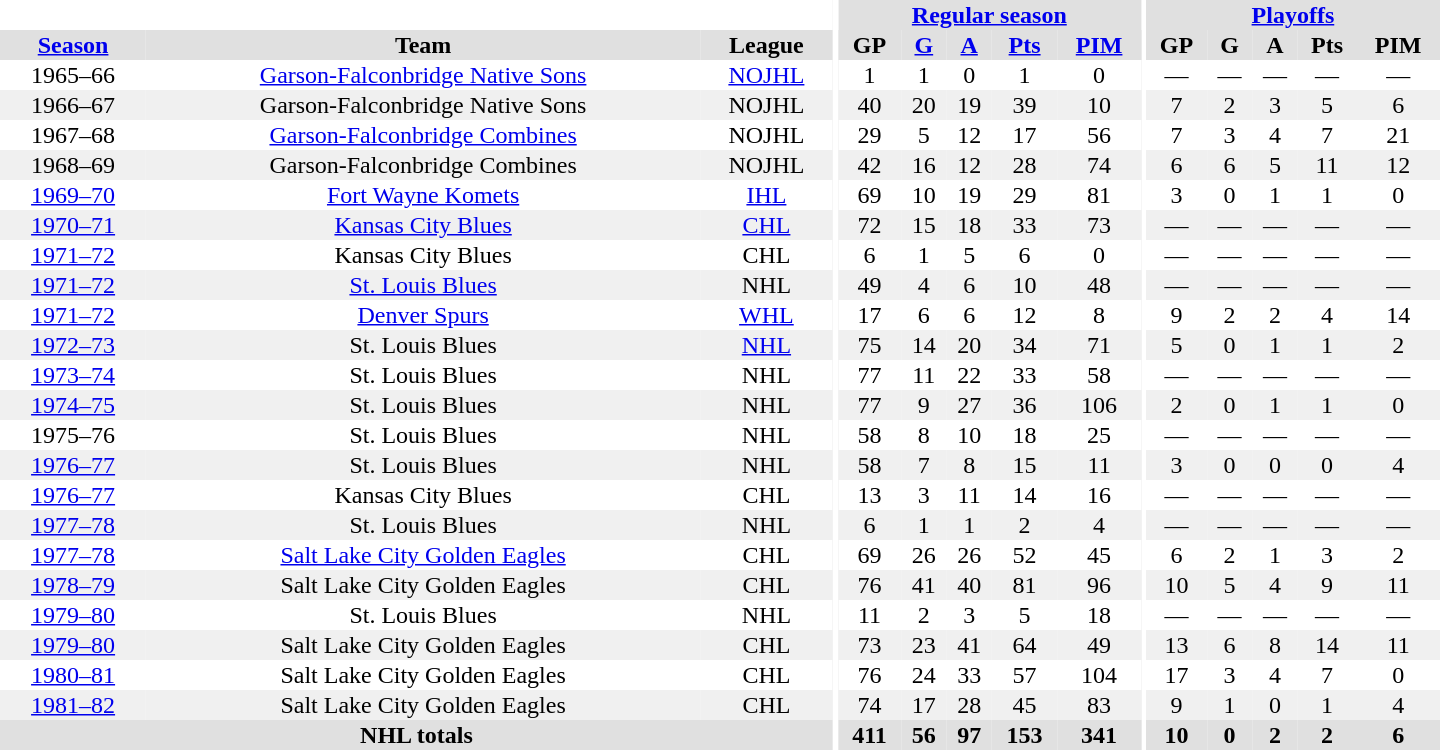<table border="0" cellpadding="1" cellspacing="0" style="text-align:center; width:60em">
<tr bgcolor="#e0e0e0">
<th colspan="3" bgcolor="#ffffff"></th>
<th rowspan="100" bgcolor="#ffffff"></th>
<th colspan="5"><a href='#'>Regular season</a></th>
<th rowspan="100" bgcolor="#ffffff"></th>
<th colspan="5"><a href='#'>Playoffs</a></th>
</tr>
<tr bgcolor="#e0e0e0">
<th><a href='#'>Season</a></th>
<th>Team</th>
<th>League</th>
<th>GP</th>
<th><a href='#'>G</a></th>
<th><a href='#'>A</a></th>
<th><a href='#'>Pts</a></th>
<th><a href='#'>PIM</a></th>
<th>GP</th>
<th>G</th>
<th>A</th>
<th>Pts</th>
<th>PIM</th>
</tr>
<tr>
<td>1965–66</td>
<td><a href='#'>Garson-Falconbridge Native Sons</a></td>
<td><a href='#'>NOJHL</a></td>
<td>1</td>
<td>1</td>
<td>0</td>
<td>1</td>
<td>0</td>
<td>—</td>
<td>—</td>
<td>—</td>
<td>—</td>
<td>—</td>
</tr>
<tr bgcolor="#f0f0f0">
<td>1966–67</td>
<td>Garson-Falconbridge Native Sons</td>
<td>NOJHL</td>
<td>40</td>
<td>20</td>
<td>19</td>
<td>39</td>
<td>10</td>
<td>7</td>
<td>2</td>
<td>3</td>
<td>5</td>
<td>6</td>
</tr>
<tr>
<td>1967–68</td>
<td><a href='#'>Garson-Falconbridge Combines</a></td>
<td>NOJHL</td>
<td>29</td>
<td>5</td>
<td>12</td>
<td>17</td>
<td>56</td>
<td>7</td>
<td>3</td>
<td>4</td>
<td>7</td>
<td>21</td>
</tr>
<tr bgcolor="#f0f0f0">
<td>1968–69</td>
<td>Garson-Falconbridge Combines</td>
<td>NOJHL</td>
<td>42</td>
<td>16</td>
<td>12</td>
<td>28</td>
<td>74</td>
<td>6</td>
<td>6</td>
<td>5</td>
<td>11</td>
<td>12</td>
</tr>
<tr>
<td><a href='#'>1969–70</a></td>
<td><a href='#'>Fort Wayne Komets</a></td>
<td><a href='#'>IHL</a></td>
<td>69</td>
<td>10</td>
<td>19</td>
<td>29</td>
<td>81</td>
<td>3</td>
<td>0</td>
<td>1</td>
<td>1</td>
<td>0</td>
</tr>
<tr bgcolor="#f0f0f0">
<td><a href='#'>1970–71</a></td>
<td><a href='#'>Kansas City Blues</a></td>
<td><a href='#'>CHL</a></td>
<td>72</td>
<td>15</td>
<td>18</td>
<td>33</td>
<td>73</td>
<td>—</td>
<td>—</td>
<td>—</td>
<td>—</td>
<td>—</td>
</tr>
<tr>
<td><a href='#'>1971–72</a></td>
<td>Kansas City Blues</td>
<td>CHL</td>
<td>6</td>
<td>1</td>
<td>5</td>
<td>6</td>
<td>0</td>
<td>—</td>
<td>—</td>
<td>—</td>
<td>—</td>
<td>—</td>
</tr>
<tr bgcolor="#f0f0f0">
<td><a href='#'>1971–72</a></td>
<td><a href='#'>St. Louis Blues</a></td>
<td>NHL</td>
<td>49</td>
<td>4</td>
<td>6</td>
<td>10</td>
<td>48</td>
<td>—</td>
<td>—</td>
<td>—</td>
<td>—</td>
<td>—</td>
</tr>
<tr>
<td><a href='#'>1971–72</a></td>
<td><a href='#'>Denver Spurs</a></td>
<td><a href='#'>WHL</a></td>
<td>17</td>
<td>6</td>
<td>6</td>
<td>12</td>
<td>8</td>
<td>9</td>
<td>2</td>
<td>2</td>
<td>4</td>
<td>14</td>
</tr>
<tr bgcolor="#f0f0f0">
<td><a href='#'>1972–73</a></td>
<td>St. Louis Blues</td>
<td><a href='#'>NHL</a></td>
<td>75</td>
<td>14</td>
<td>20</td>
<td>34</td>
<td>71</td>
<td>5</td>
<td>0</td>
<td>1</td>
<td>1</td>
<td>2</td>
</tr>
<tr>
<td><a href='#'>1973–74</a></td>
<td>St. Louis Blues</td>
<td>NHL</td>
<td>77</td>
<td>11</td>
<td>22</td>
<td>33</td>
<td>58</td>
<td>—</td>
<td>—</td>
<td>—</td>
<td>—</td>
<td>—</td>
</tr>
<tr bgcolor="#f0f0f0">
<td><a href='#'>1974–75</a></td>
<td>St. Louis Blues</td>
<td>NHL</td>
<td>77</td>
<td>9</td>
<td>27</td>
<td>36</td>
<td>106</td>
<td>2</td>
<td>0</td>
<td>1</td>
<td>1</td>
<td>0</td>
</tr>
<tr>
<td>1975–76</td>
<td>St. Louis Blues</td>
<td>NHL</td>
<td>58</td>
<td>8</td>
<td>10</td>
<td>18</td>
<td>25</td>
<td>—</td>
<td>—</td>
<td>—</td>
<td>—</td>
<td>—</td>
</tr>
<tr bgcolor="#f0f0f0">
<td><a href='#'>1976–77</a></td>
<td>St. Louis Blues</td>
<td>NHL</td>
<td>58</td>
<td>7</td>
<td>8</td>
<td>15</td>
<td>11</td>
<td>3</td>
<td>0</td>
<td>0</td>
<td>0</td>
<td>4</td>
</tr>
<tr>
<td><a href='#'>1976–77</a></td>
<td>Kansas City Blues</td>
<td>CHL</td>
<td>13</td>
<td>3</td>
<td>11</td>
<td>14</td>
<td>16</td>
<td>—</td>
<td>—</td>
<td>—</td>
<td>—</td>
<td>—</td>
</tr>
<tr bgcolor="#f0f0f0">
<td><a href='#'>1977–78</a></td>
<td>St. Louis Blues</td>
<td>NHL</td>
<td>6</td>
<td>1</td>
<td>1</td>
<td>2</td>
<td>4</td>
<td>—</td>
<td>—</td>
<td>—</td>
<td>—</td>
<td>—</td>
</tr>
<tr>
<td><a href='#'>1977–78</a></td>
<td><a href='#'>Salt Lake City Golden Eagles</a></td>
<td>CHL</td>
<td>69</td>
<td>26</td>
<td>26</td>
<td>52</td>
<td>45</td>
<td>6</td>
<td>2</td>
<td>1</td>
<td>3</td>
<td>2</td>
</tr>
<tr bgcolor="#f0f0f0">
<td><a href='#'>1978–79</a></td>
<td>Salt Lake City Golden Eagles</td>
<td>CHL</td>
<td>76</td>
<td>41</td>
<td>40</td>
<td>81</td>
<td>96</td>
<td>10</td>
<td>5</td>
<td>4</td>
<td>9</td>
<td>11</td>
</tr>
<tr>
<td><a href='#'>1979–80</a></td>
<td>St. Louis Blues</td>
<td>NHL</td>
<td>11</td>
<td>2</td>
<td>3</td>
<td>5</td>
<td>18</td>
<td>—</td>
<td>—</td>
<td>—</td>
<td>—</td>
<td>—</td>
</tr>
<tr bgcolor="#f0f0f0">
<td><a href='#'>1979–80</a></td>
<td>Salt Lake City Golden Eagles</td>
<td>CHL</td>
<td>73</td>
<td>23</td>
<td>41</td>
<td>64</td>
<td>49</td>
<td>13</td>
<td>6</td>
<td>8</td>
<td>14</td>
<td>11</td>
</tr>
<tr>
<td><a href='#'>1980–81</a></td>
<td>Salt Lake City Golden Eagles</td>
<td>CHL</td>
<td>76</td>
<td>24</td>
<td>33</td>
<td>57</td>
<td>104</td>
<td>17</td>
<td>3</td>
<td>4</td>
<td>7</td>
<td>0</td>
</tr>
<tr bgcolor="#f0f0f0">
<td><a href='#'>1981–82</a></td>
<td>Salt Lake City Golden Eagles</td>
<td>CHL</td>
<td>74</td>
<td>17</td>
<td>28</td>
<td>45</td>
<td>83</td>
<td>9</td>
<td>1</td>
<td>0</td>
<td>1</td>
<td>4</td>
</tr>
<tr bgcolor="#e0e0e0">
<th colspan="3">NHL totals</th>
<th>411</th>
<th>56</th>
<th>97</th>
<th>153</th>
<th>341</th>
<th>10</th>
<th>0</th>
<th>2</th>
<th>2</th>
<th>6</th>
</tr>
</table>
